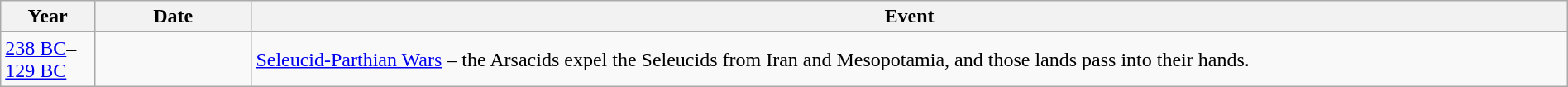<table class="wikitable" width="100%">
<tr>
<th style="width:6%">Year</th>
<th style="width:10%">Date</th>
<th>Event</th>
</tr>
<tr>
<td><a href='#'>238 BC</a>–<a href='#'>129 BC</a></td>
<td></td>
<td><a href='#'>Seleucid-Parthian Wars</a> – the Arsacids expel the Seleucids from Iran and Mesopotamia, and those lands pass into their hands.</td>
</tr>
</table>
